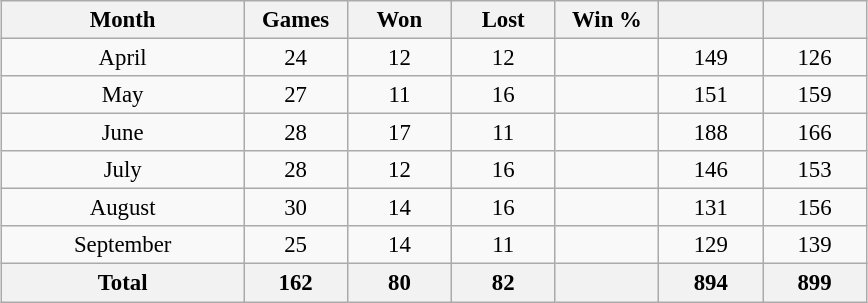<table class="wikitable" style="font-size:95%; text-align:center; width:38em;margin: 0.5em auto;">
<tr>
<th width="28%">Month</th>
<th width="12%">Games</th>
<th width="12%">Won</th>
<th width="12%">Lost</th>
<th width="12%">Win %</th>
<th width="12%"></th>
<th width="12%"></th>
</tr>
<tr>
<td>April</td>
<td>24</td>
<td>12</td>
<td>12</td>
<td></td>
<td>149</td>
<td>126</td>
</tr>
<tr>
<td>May</td>
<td>27</td>
<td>11</td>
<td>16</td>
<td></td>
<td>151</td>
<td>159</td>
</tr>
<tr>
<td>June</td>
<td>28</td>
<td>17</td>
<td>11</td>
<td></td>
<td>188</td>
<td>166</td>
</tr>
<tr>
<td>July</td>
<td>28</td>
<td>12</td>
<td>16</td>
<td></td>
<td>146</td>
<td>153</td>
</tr>
<tr>
<td>August</td>
<td>30</td>
<td>14</td>
<td>16</td>
<td></td>
<td>131</td>
<td>156</td>
</tr>
<tr>
<td>September</td>
<td>25</td>
<td>14</td>
<td>11</td>
<td></td>
<td>129</td>
<td>139</td>
</tr>
<tr>
<th>Total</th>
<th>162</th>
<th>80</th>
<th>82</th>
<th></th>
<th>894</th>
<th>899</th>
</tr>
</table>
